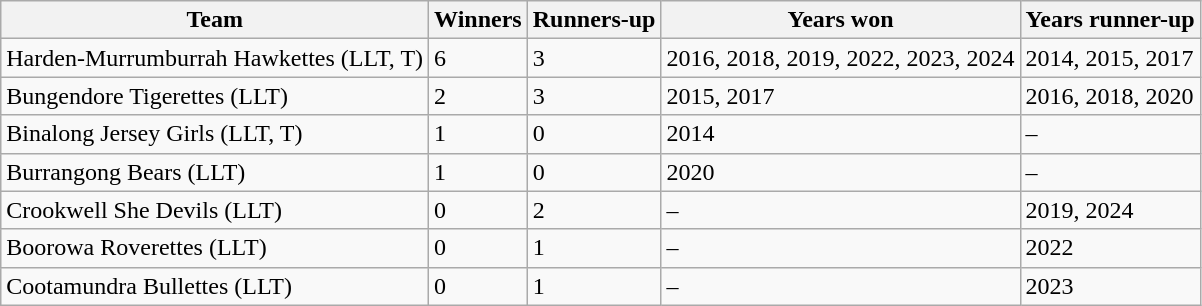<table class="wikitable sortable">
<tr>
<th>Team</th>
<th>Winners</th>
<th>Runners-up</th>
<th>Years won</th>
<th>Years runner-up</th>
</tr>
<tr>
<td> Harden-Murrumburrah Hawkettes (LLT, T)</td>
<td>6</td>
<td>3</td>
<td>2016, 2018, 2019, 2022, 2023, 2024</td>
<td>2014, 2015, 2017</td>
</tr>
<tr>
<td> Bungendore Tigerettes (LLT)</td>
<td>2</td>
<td>3</td>
<td>2015, 2017</td>
<td>2016, 2018, 2020</td>
</tr>
<tr>
<td> Binalong Jersey Girls (LLT, T)</td>
<td>1</td>
<td>0</td>
<td>2014</td>
<td>–</td>
</tr>
<tr>
<td> Burrangong Bears (LLT)</td>
<td>1</td>
<td>0</td>
<td>2020</td>
<td>–</td>
</tr>
<tr>
<td> Crookwell She Devils (LLT)</td>
<td>0</td>
<td>2</td>
<td>–</td>
<td>2019, 2024</td>
</tr>
<tr>
<td> Boorowa Roverettes (LLT)</td>
<td>0</td>
<td>1</td>
<td>–</td>
<td>2022</td>
</tr>
<tr>
<td> Cootamundra Bullettes (LLT)</td>
<td>0</td>
<td>1</td>
<td>–</td>
<td>2023</td>
</tr>
</table>
